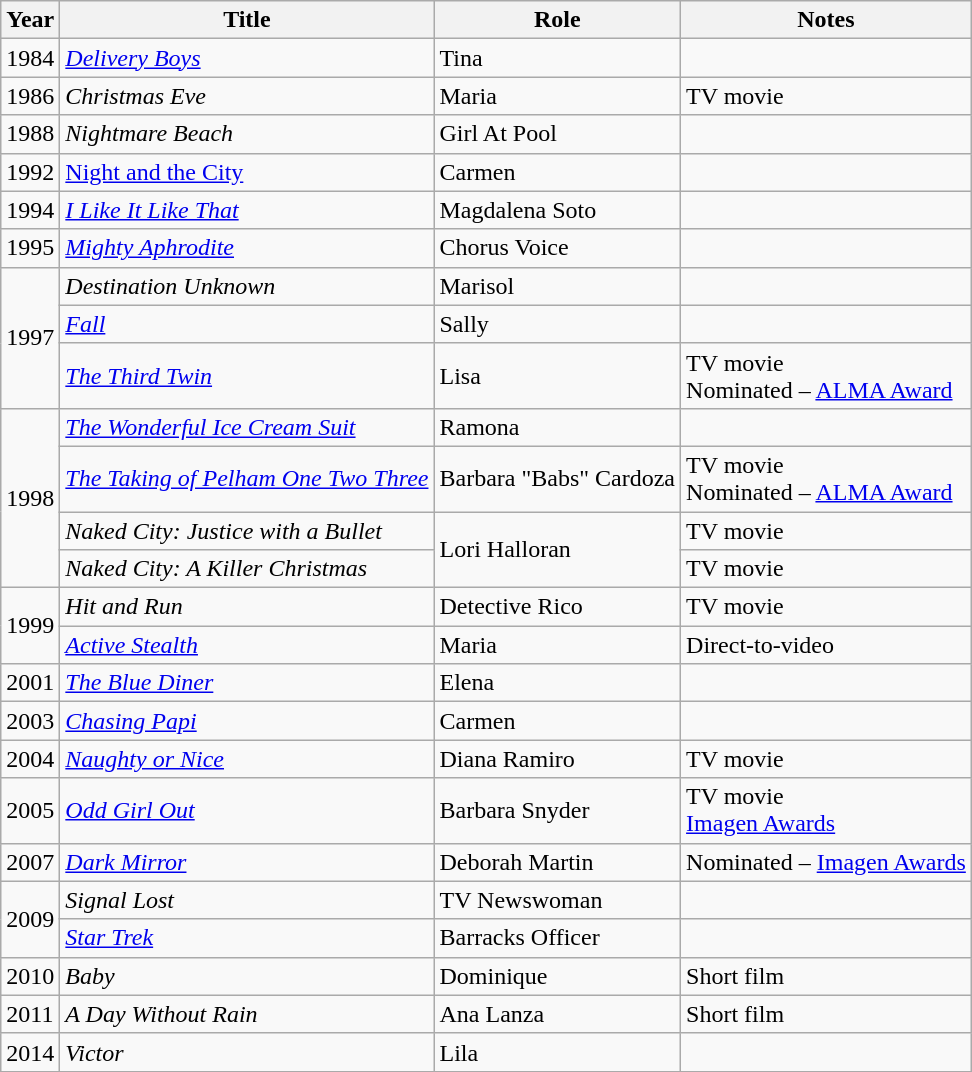<table class="wikitable sortable">
<tr>
<th>Year</th>
<th>Title</th>
<th>Role</th>
<th class="unsortable">Notes</th>
</tr>
<tr>
<td>1984</td>
<td><em><a href='#'>Delivery Boys</a></em></td>
<td>Tina</td>
<td></td>
</tr>
<tr>
<td>1986</td>
<td><em>Christmas Eve</em></td>
<td>Maria</td>
<td>TV movie</td>
</tr>
<tr>
<td>1988</td>
<td><em>Nightmare Beach</em></td>
<td>Girl At Pool</td>
<td></td>
</tr>
<tr>
<td>1992</td>
<td><em><a href='#'></em>Night and the City<em></a></em></td>
<td>Carmen</td>
<td></td>
</tr>
<tr>
<td>1994</td>
<td><em><a href='#'>I Like It Like That</a></em></td>
<td>Magdalena Soto</td>
<td></td>
</tr>
<tr>
<td>1995</td>
<td><em><a href='#'>Mighty Aphrodite</a></em></td>
<td>Chorus Voice</td>
<td></td>
</tr>
<tr>
<td rowspan=3>1997</td>
<td><em>Destination Unknown</em></td>
<td>Marisol</td>
<td></td>
</tr>
<tr>
<td><em><a href='#'>Fall</a></em></td>
<td>Sally</td>
<td></td>
</tr>
<tr>
<td><em><a href='#'>The Third Twin</a></em></td>
<td>Lisa</td>
<td>TV movie<br>Nominated – <a href='#'>ALMA Award</a></td>
</tr>
<tr>
<td rowspan=4>1998</td>
<td><em><a href='#'>The Wonderful Ice Cream Suit</a></em></td>
<td>Ramona</td>
<td></td>
</tr>
<tr>
<td><em><a href='#'>The Taking of Pelham One Two Three</a></em></td>
<td>Barbara "Babs" Cardoza</td>
<td>TV movie<br>Nominated – <a href='#'>ALMA Award</a></td>
</tr>
<tr>
<td><em>Naked City: Justice with a Bullet</em></td>
<td rowspan=2>Lori Halloran</td>
<td>TV movie</td>
</tr>
<tr>
<td><em>Naked City: A Killer Christmas</em></td>
<td>TV movie</td>
</tr>
<tr>
<td rowspan=2>1999</td>
<td><em>Hit and Run</em></td>
<td>Detective Rico</td>
<td>TV movie</td>
</tr>
<tr>
<td><em><a href='#'>Active Stealth</a></em></td>
<td>Maria</td>
<td>Direct-to-video</td>
</tr>
<tr>
<td>2001</td>
<td><em><a href='#'>The Blue Diner</a></em></td>
<td>Elena</td>
<td></td>
</tr>
<tr>
<td>2003</td>
<td><em><a href='#'>Chasing Papi</a></em></td>
<td>Carmen</td>
<td></td>
</tr>
<tr>
<td>2004</td>
<td><em><a href='#'>Naughty or Nice</a></em></td>
<td>Diana Ramiro</td>
<td>TV movie</td>
</tr>
<tr>
<td>2005</td>
<td><em><a href='#'>Odd Girl Out</a></em></td>
<td>Barbara Snyder</td>
<td>TV movie<br><a href='#'>Imagen Awards</a></td>
</tr>
<tr>
<td>2007</td>
<td><em><a href='#'>Dark Mirror</a></em></td>
<td>Deborah Martin</td>
<td>Nominated – <a href='#'>Imagen Awards</a></td>
</tr>
<tr>
<td rowspan=2>2009</td>
<td><em>Signal Lost</em></td>
<td>TV Newswoman</td>
<td></td>
</tr>
<tr>
<td><em><a href='#'>Star Trek</a></em></td>
<td>Barracks Officer</td>
<td></td>
</tr>
<tr>
<td>2010</td>
<td><em>Baby</em></td>
<td>Dominique</td>
<td>Short film</td>
</tr>
<tr>
<td>2011</td>
<td><em>A Day Without Rain</em></td>
<td>Ana Lanza</td>
<td>Short film</td>
</tr>
<tr>
<td>2014</td>
<td><em>Victor</em></td>
<td>Lila</td>
<td></td>
</tr>
</table>
